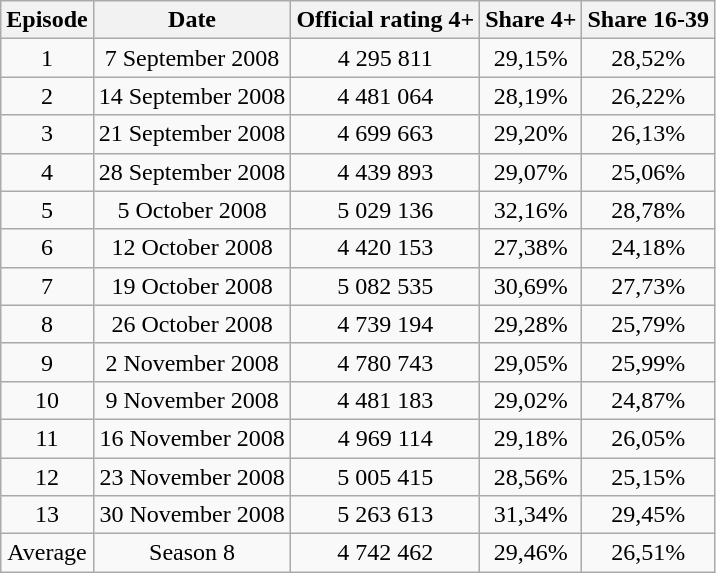<table class="wikitable" style="font-size:100%; text-align:center">
<tr>
<th>Episode</th>
<th>Date</th>
<th>Official rating 4+</th>
<th>Share 4+</th>
<th>Share 16-39</th>
</tr>
<tr>
<td>1</td>
<td>7 September 2008</td>
<td>4 295 811</td>
<td>29,15%</td>
<td>28,52%</td>
</tr>
<tr>
<td>2</td>
<td>14 September 2008</td>
<td>4 481 064</td>
<td>28,19%</td>
<td>26,22%</td>
</tr>
<tr>
<td>3</td>
<td>21 September 2008</td>
<td>4 699 663</td>
<td>29,20%</td>
<td>26,13%</td>
</tr>
<tr>
<td>4</td>
<td>28 September 2008</td>
<td>4 439 893</td>
<td>29,07%</td>
<td>25,06%</td>
</tr>
<tr>
<td>5</td>
<td>5 October 2008</td>
<td>5 029 136</td>
<td>32,16%</td>
<td>28,78%</td>
</tr>
<tr>
<td>6</td>
<td>12 October 2008</td>
<td>4 420 153</td>
<td>27,38%</td>
<td>24,18%</td>
</tr>
<tr>
<td>7</td>
<td>19 October 2008</td>
<td>5 082 535</td>
<td>30,69%</td>
<td>27,73%</td>
</tr>
<tr>
<td>8</td>
<td>26 October 2008</td>
<td>4 739 194</td>
<td>29,28%</td>
<td>25,79%</td>
</tr>
<tr>
<td>9</td>
<td>2 November 2008</td>
<td>4 780 743</td>
<td>29,05%</td>
<td>25,99%</td>
</tr>
<tr>
<td>10</td>
<td>9 November 2008</td>
<td>4 481 183</td>
<td>29,02%</td>
<td>24,87%</td>
</tr>
<tr>
<td>11</td>
<td>16 November 2008</td>
<td>4 969 114</td>
<td>29,18%</td>
<td>26,05%</td>
</tr>
<tr>
<td>12</td>
<td>23 November 2008</td>
<td>5 005 415</td>
<td>28,56%</td>
<td>25,15%</td>
</tr>
<tr>
<td>13</td>
<td>30 November 2008</td>
<td>5 263 613</td>
<td>31,34%</td>
<td>29,45%</td>
</tr>
<tr>
<td>Average</td>
<td>Season 8</td>
<td>4 742 462</td>
<td>29,46%</td>
<td>26,51%</td>
</tr>
</table>
